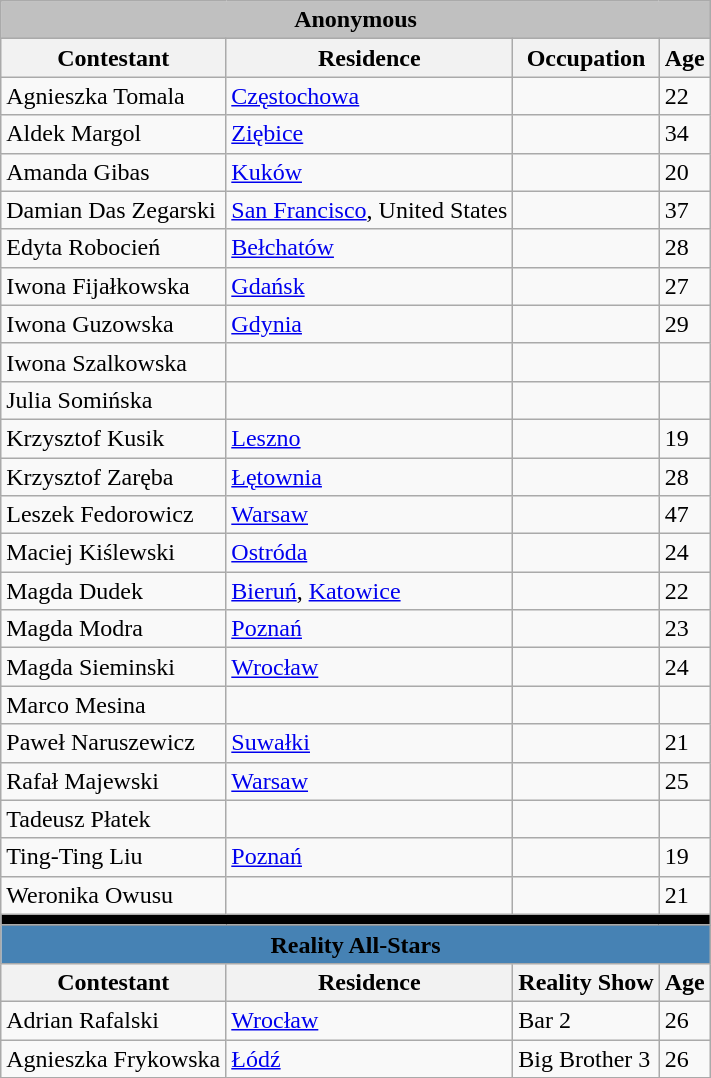<table class=wikitable>
<tr>
<td colspan=4 style="text-align:center" bgcolor="#C0C0C0"><strong>Anonymous</strong></td>
</tr>
<tr>
<th>Contestant</th>
<th>Residence</th>
<th>Occupation</th>
<th>Age</th>
</tr>
<tr>
<td>Agnieszka Tomala</td>
<td><a href='#'>Częstochowa</a></td>
<td></td>
<td>22</td>
</tr>
<tr>
<td>Aldek Margol</td>
<td><a href='#'>Ziębice</a></td>
<td></td>
<td>34</td>
</tr>
<tr>
<td>Amanda Gibas</td>
<td><a href='#'>Kuków</a></td>
<td></td>
<td>20</td>
</tr>
<tr>
<td>Damian Das Zegarski</td>
<td><a href='#'>San Francisco</a>, United States</td>
<td></td>
<td>37</td>
</tr>
<tr>
<td>Edyta Robocień</td>
<td><a href='#'>Bełchatów</a></td>
<td></td>
<td>28</td>
</tr>
<tr>
<td>Iwona Fijałkowska</td>
<td><a href='#'>Gdańsk</a></td>
<td></td>
<td>27</td>
</tr>
<tr>
<td>Iwona Guzowska</td>
<td><a href='#'>Gdynia</a></td>
<td></td>
<td>29</td>
</tr>
<tr>
<td>Iwona Szalkowska</td>
<td></td>
<td></td>
<td></td>
</tr>
<tr>
<td>Julia Somińska</td>
<td></td>
<td></td>
<td></td>
</tr>
<tr>
<td>Krzysztof Kusik</td>
<td><a href='#'>Leszno</a></td>
<td></td>
<td>19</td>
</tr>
<tr>
<td>Krzysztof Zaręba</td>
<td><a href='#'>Łętownia</a></td>
<td></td>
<td>28</td>
</tr>
<tr>
<td>Leszek Fedorowicz</td>
<td><a href='#'>Warsaw</a></td>
<td></td>
<td>47</td>
</tr>
<tr>
<td>Maciej Kiślewski</td>
<td><a href='#'>Ostróda</a></td>
<td></td>
<td>24</td>
</tr>
<tr>
<td>Magda Dudek</td>
<td><a href='#'>Bieruń</a>, <a href='#'>Katowice</a></td>
<td></td>
<td>22</td>
</tr>
<tr>
<td>Magda Modra</td>
<td><a href='#'>Poznań</a></td>
<td></td>
<td>23</td>
</tr>
<tr>
<td>Magda Sieminski</td>
<td><a href='#'>Wrocław</a></td>
<td></td>
<td>24</td>
</tr>
<tr>
<td>Marco Mesina</td>
<td></td>
<td></td>
<td></td>
</tr>
<tr>
<td>Paweł Naruszewicz</td>
<td><a href='#'>Suwałki</a></td>
<td></td>
<td>21</td>
</tr>
<tr>
<td>Rafał Majewski</td>
<td><a href='#'>Warsaw</a></td>
<td></td>
<td>25</td>
</tr>
<tr>
<td>Tadeusz Płatek</td>
<td></td>
<td></td>
<td></td>
</tr>
<tr>
<td>Ting-Ting Liu</td>
<td><a href='#'>Poznań</a></td>
<td></td>
<td>19</td>
</tr>
<tr>
<td>Weronika Owusu</td>
<td></td>
<td></td>
<td>21</td>
</tr>
<tr>
<th style="background:#000000;" colspan="4"></th>
</tr>
<tr>
<td colspan=4 style="text-align:center" bgcolor="#4682B4"><span><strong>Reality All-Stars</strong></span></td>
</tr>
<tr>
<th>Contestant</th>
<th>Residence</th>
<th>Reality Show</th>
<th>Age</th>
</tr>
<tr>
<td>Adrian Rafalski</td>
<td><a href='#'>Wrocław</a></td>
<td>Bar 2</td>
<td>26</td>
</tr>
<tr>
<td>Agnieszka Frykowska</td>
<td><a href='#'>Łódź</a></td>
<td>Big Brother 3</td>
<td>26</td>
</tr>
<tr>
</tr>
</table>
